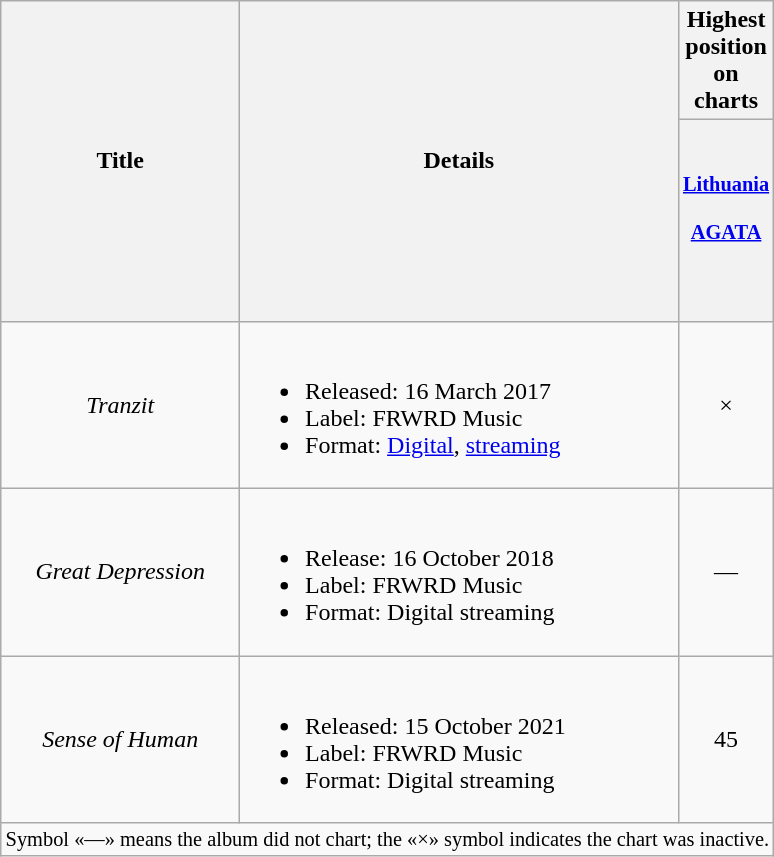<table class="wikitable" style="text-align:center">
<tr>
<th rowspan="2">Title</th>
<th rowspan="2">Details</th>
<th colspan="1">Highest position on charts</th>
</tr>
<tr>
<th scope="col" style="width:3em; font-size:85%;"><br><br><a href='#'>Lithuania</a><br><br><a href='#'>AGATA</a><br><br> <br><br></th>
</tr>
<tr>
<td><em>Tranzit</em></td>
<td align="left"><br><ul><li>Released: 16 March 2017</li><li>Label: FRWRD Music</li><li>Format: <a href='#'>Digital</a>, <a href='#'>streaming</a></li></ul></td>
<td>×</td>
</tr>
<tr>
<td><em>Great Depression</em></td>
<td align="left"><br><ul><li>Release: 16 October 2018</li><li>Label: FRWRD Music</li><li>Format: Digital streaming</li></ul></td>
<td>—</td>
</tr>
<tr>
<td><em>Sense of Human</em></td>
<td align="left"><br><ul><li>Released: 15 October 2021</li><li>Label: FRWRD Music</li><li>Format: Digital streaming</li></ul></td>
<td>45</td>
</tr>
<tr>
<td colspan="3" style="font-size:85%;">Symbol «—» means the album did not chart; the «×» symbol indicates the chart was inactive.</td>
</tr>
</table>
